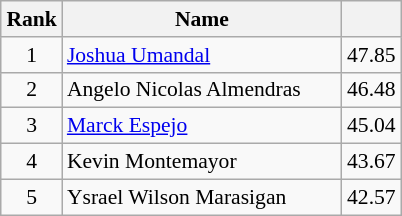<table class="wikitable" style="margin:0.5em auto;font-size:90%">
<tr>
<th width=30>Rank</th>
<th width=180>Name</th>
<th></th>
</tr>
<tr>
<td align=center>1</td>
<td align=left> <a href='#'>Joshua Umandal</a></td>
<td align=center>47.85</td>
</tr>
<tr>
<td align=center>2</td>
<td align=left> Angelo Nicolas Almendras</td>
<td align=center>46.48</td>
</tr>
<tr>
<td align=center>3</td>
<td align=left> <a href='#'>Marck Espejo</a></td>
<td align=center>45.04</td>
</tr>
<tr>
<td align=center>4</td>
<td align=left> Kevin Montemayor</td>
<td align=center>43.67</td>
</tr>
<tr>
<td align=center>5</td>
<td align=left> Ysrael Wilson Marasigan</td>
<td align=center>42.57</td>
</tr>
</table>
